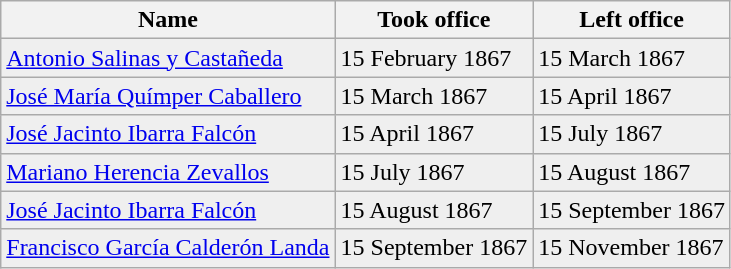<table class="wikitable">
<tr>
<th>Name</th>
<th>Took office</th>
<th>Left office</th>
</tr>
<tr bgcolor="efefef">
<td><a href='#'>Antonio Salinas y Castañeda</a></td>
<td>15 February 1867</td>
<td>15 March 1867</td>
</tr>
<tr bgcolor="efefef">
<td><a href='#'>José María Químper Caballero</a></td>
<td>15 March 1867</td>
<td>15 April 1867</td>
</tr>
<tr bgcolor="efefef">
<td><a href='#'>José Jacinto Ibarra Falcón</a></td>
<td>15 April 1867</td>
<td>15 July 1867</td>
</tr>
<tr bgcolor="efefef">
<td><a href='#'>Mariano Herencia Zevallos</a></td>
<td>15 July 1867</td>
<td>15 August 1867</td>
</tr>
<tr bgcolor="efefef">
<td><a href='#'>José Jacinto Ibarra Falcón</a></td>
<td>15 August 1867</td>
<td>15 September 1867</td>
</tr>
<tr bgcolor="efefef">
<td><a href='#'>Francisco García Calderón Landa</a></td>
<td>15 September 1867</td>
<td>15 November 1867</td>
</tr>
</table>
